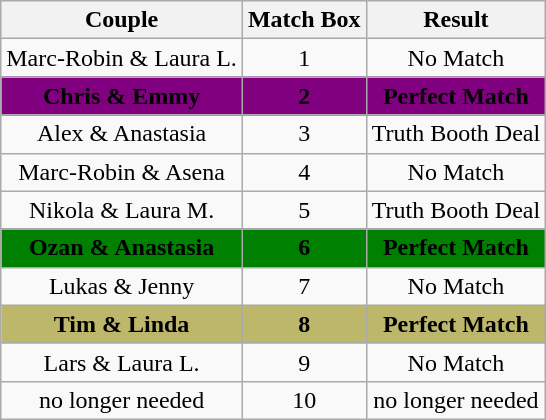<table class="wikitable" style="text-align:center;">
<tr valign="bottom">
<th>Couple</th>
<th>Match Box</th>
<th>Result</th>
</tr>
<tr valign="top">
<td>Marc-Robin & Laura L.</td>
<td>1</td>
<td>No Match</td>
</tr>
<tr>
<td style="background:purple"><strong>Chris & Emmy</strong></td>
<td style="background:purple"><strong>2</strong></td>
<td style="background:purple"><strong>Perfect Match</strong></td>
</tr>
<tr>
<td>Alex & Anastasia</td>
<td>3</td>
<td>Truth Booth Deal</td>
</tr>
<tr>
<td>Marc-Robin & Asena</td>
<td>4</td>
<td>No Match</td>
</tr>
<tr>
<td>Nikola & Laura M.</td>
<td>5</td>
<td>Truth Booth Deal</td>
</tr>
<tr>
<td style="background:green"><strong>Ozan & Anastasia</strong></td>
<td style="background:green"><strong>6</strong></td>
<td style="background:green"><strong>Perfect Match</strong></td>
</tr>
<tr>
<td>Lukas & Jenny</td>
<td>7</td>
<td>No Match</td>
</tr>
<tr>
<td style="background:darkkhaki"><strong>Tim & Linda</strong></td>
<td style="background:darkkhaki"><strong>8</strong></td>
<td style="background:darkkhaki"><strong>Perfect Match</strong></td>
</tr>
<tr>
<td>Lars & Laura L.</td>
<td>9</td>
<td>No Match</td>
</tr>
<tr>
<td>no longer needed</td>
<td>10</td>
<td>no longer needed</td>
</tr>
</table>
